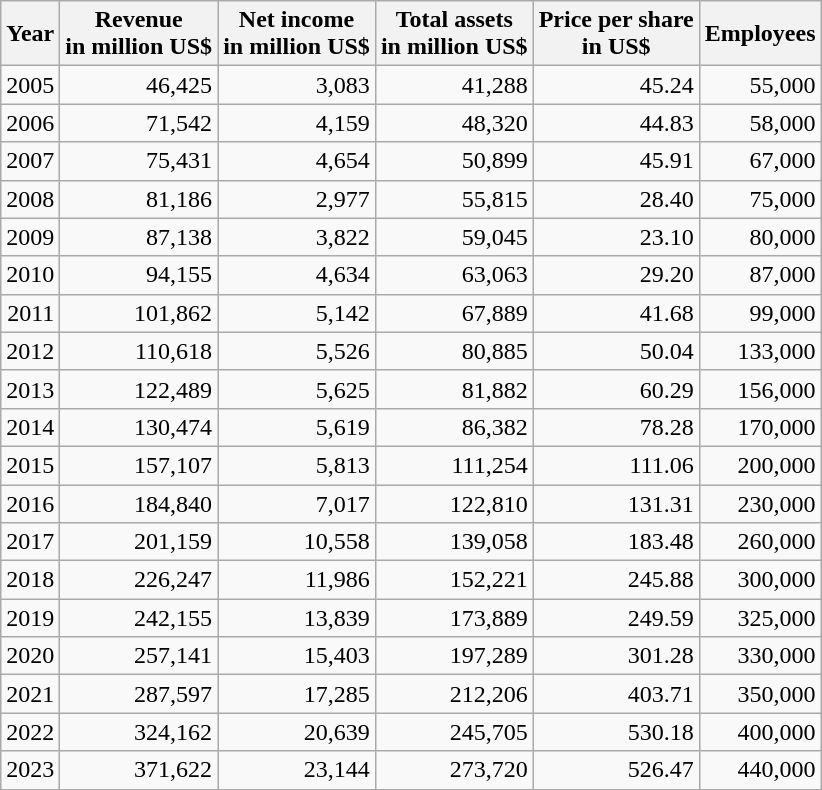<table class="wikitable float-left" style="text-align: right;">
<tr>
<th>Year</th>
<th>Revenue<br>in million US$</th>
<th>Net income<br>in million US$</th>
<th>Total assets<br>in million US$</th>
<th>Price per share<br>in US$</th>
<th>Employees</th>
</tr>
<tr>
<td>2005</td>
<td>46,425</td>
<td>3,083</td>
<td>41,288</td>
<td>45.24</td>
<td>55,000</td>
</tr>
<tr>
<td>2006</td>
<td>71,542</td>
<td>4,159</td>
<td>48,320</td>
<td>44.83</td>
<td>58,000</td>
</tr>
<tr>
<td>2007</td>
<td>75,431</td>
<td>4,654</td>
<td>50,899</td>
<td>45.91</td>
<td>67,000</td>
</tr>
<tr>
<td>2008</td>
<td>81,186</td>
<td>2,977</td>
<td>55,815</td>
<td>28.40</td>
<td>75,000</td>
</tr>
<tr>
<td>2009</td>
<td>87,138</td>
<td>3,822</td>
<td>59,045</td>
<td>23.10</td>
<td>80,000</td>
</tr>
<tr>
<td>2010</td>
<td>94,155</td>
<td>4,634</td>
<td>63,063</td>
<td>29.20</td>
<td>87,000</td>
</tr>
<tr>
<td>2011</td>
<td>101,862</td>
<td>5,142</td>
<td>67,889</td>
<td>41.68</td>
<td>99,000</td>
</tr>
<tr>
<td>2012</td>
<td>110,618</td>
<td>5,526</td>
<td>80,885</td>
<td>50.04</td>
<td>133,000</td>
</tr>
<tr>
<td>2013</td>
<td>122,489</td>
<td>5,625</td>
<td>81,882</td>
<td>60.29</td>
<td>156,000</td>
</tr>
<tr>
<td>2014</td>
<td>130,474</td>
<td>5,619</td>
<td>86,382</td>
<td>78.28</td>
<td>170,000</td>
</tr>
<tr>
<td>2015</td>
<td>157,107</td>
<td>5,813</td>
<td>111,254</td>
<td>111.06</td>
<td>200,000</td>
</tr>
<tr>
<td>2016</td>
<td>184,840</td>
<td>7,017</td>
<td>122,810</td>
<td>131.31</td>
<td>230,000</td>
</tr>
<tr>
<td>2017</td>
<td>201,159</td>
<td>10,558</td>
<td>139,058</td>
<td>183.48</td>
<td>260,000</td>
</tr>
<tr>
<td>2018</td>
<td>226,247</td>
<td>11,986</td>
<td>152,221</td>
<td>245.88</td>
<td>300,000</td>
</tr>
<tr>
<td>2019</td>
<td>242,155</td>
<td>13,839</td>
<td>173,889</td>
<td>249.59</td>
<td>325,000</td>
</tr>
<tr>
<td>2020</td>
<td>257,141</td>
<td>15,403</td>
<td>197,289</td>
<td>301.28</td>
<td>330,000</td>
</tr>
<tr>
<td>2021</td>
<td>287,597</td>
<td>17,285</td>
<td>212,206</td>
<td>403.71</td>
<td>350,000</td>
</tr>
<tr>
<td>2022</td>
<td>324,162</td>
<td>20,639</td>
<td>245,705</td>
<td>530.18</td>
<td>400,000</td>
</tr>
<tr>
<td>2023</td>
<td>371,622</td>
<td>23,144</td>
<td>273,720</td>
<td>526.47</td>
<td>440,000</td>
</tr>
</table>
